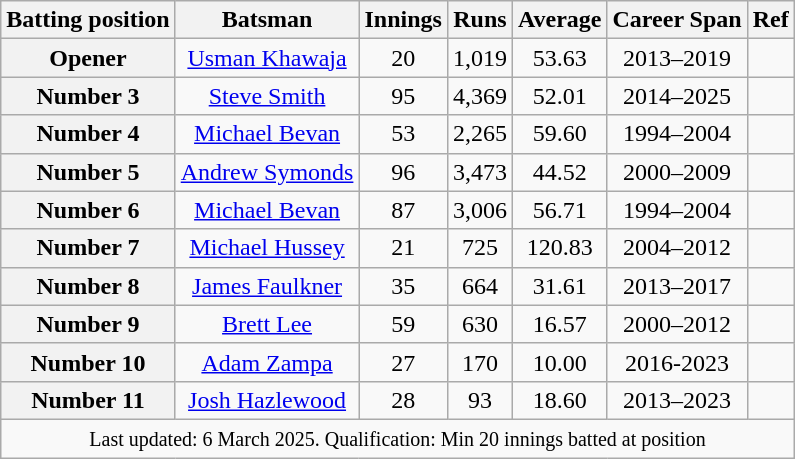<table class="wikitable sortable" style="text-align:center;">
<tr>
<th scope="col">Batting position</th>
<th scope="col">Batsman</th>
<th scope="col">Innings</th>
<th scope="col">Runs</th>
<th scope="col">Average</th>
<th scope="col">Career Span</th>
<th scope="col">Ref</th>
</tr>
<tr>
<th scope="row">Opener</th>
<td><a href='#'>Usman Khawaja</a></td>
<td>20</td>
<td>1,019</td>
<td>53.63</td>
<td>2013–2019</td>
<td></td>
</tr>
<tr>
<th scope="row">Number 3</th>
<td><a href='#'>Steve Smith</a></td>
<td>95</td>
<td>4,369</td>
<td>52.01</td>
<td>2014–2025</td>
<td></td>
</tr>
<tr>
<th scope="row">Number 4</th>
<td><a href='#'>Michael Bevan</a></td>
<td>53</td>
<td>2,265</td>
<td>59.60</td>
<td>1994–2004</td>
<td></td>
</tr>
<tr>
<th scope="row">Number 5</th>
<td><a href='#'>Andrew Symonds</a></td>
<td>96</td>
<td>3,473</td>
<td>44.52</td>
<td>2000–2009</td>
<td></td>
</tr>
<tr>
<th scope="row">Number 6</th>
<td><a href='#'>Michael Bevan</a></td>
<td>87</td>
<td>3,006</td>
<td>56.71</td>
<td>1994–2004</td>
<td></td>
</tr>
<tr>
<th scope="row">Number 7</th>
<td><a href='#'>Michael Hussey</a></td>
<td>21</td>
<td>725</td>
<td>120.83</td>
<td>2004–2012</td>
<td></td>
</tr>
<tr>
<th scope="row">Number 8</th>
<td><a href='#'>James Faulkner</a></td>
<td>35</td>
<td>664</td>
<td>31.61</td>
<td>2013–2017</td>
<td></td>
</tr>
<tr>
<th scope="row">Number 9</th>
<td><a href='#'>Brett Lee</a></td>
<td>59</td>
<td>630</td>
<td>16.57</td>
<td>2000–2012</td>
<td></td>
</tr>
<tr>
<th scope="row">Number 10</th>
<td><a href='#'>Adam Zampa</a></td>
<td>27</td>
<td>170</td>
<td>10.00</td>
<td>2016-2023</td>
<td></td>
</tr>
<tr>
<th scope="row">Number 11</th>
<td><a href='#'>Josh Hazlewood</a></td>
<td>28</td>
<td>93</td>
<td>18.60</td>
<td>2013–2023</td>
<td></td>
</tr>
<tr>
<td colspan=7><small>Last updated: 6 March 2025. Qualification: Min 20 innings batted at position</small></td>
</tr>
</table>
